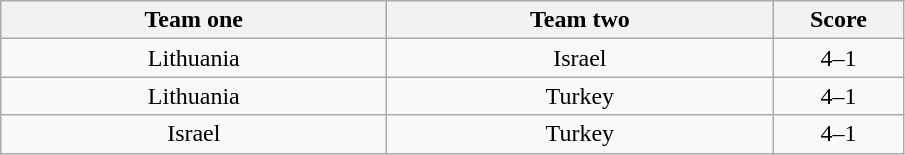<table class="wikitable" style="text-align: center">
<tr>
<th width=250>Team one</th>
<th width=250>Team two</th>
<th width=80>Score</th>
</tr>
<tr>
<td> Lithuania</td>
<td> Israel</td>
<td>4–1</td>
</tr>
<tr>
<td> Lithuania</td>
<td> Turkey</td>
<td>4–1</td>
</tr>
<tr>
<td> Israel</td>
<td> Turkey</td>
<td>4–1</td>
</tr>
</table>
